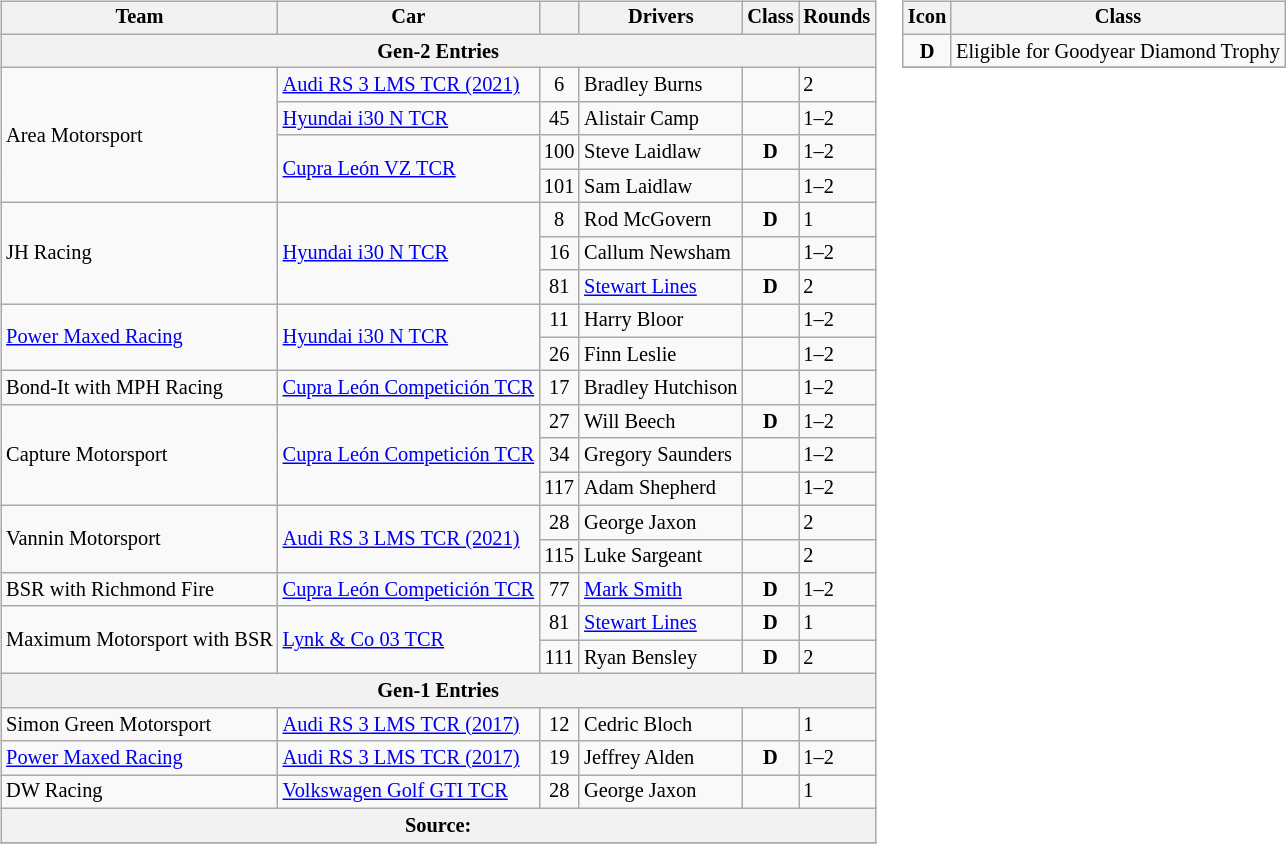<table>
<tr>
<td><br><table class="wikitable" style="font-size: 85%">
<tr>
<th>Team</th>
<th>Car</th>
<th></th>
<th>Drivers</th>
<th>Class</th>
<th>Rounds</th>
</tr>
<tr>
<th colspan=6>Gen-2 Entries</th>
</tr>
<tr>
<td rowspan="4"> Area Motorsport</td>
<td><a href='#'>Audi RS 3 LMS TCR (2021)</a></td>
<td align=center>6</td>
<td> Bradley Burns</td>
<td align=center></td>
<td>2</td>
</tr>
<tr>
<td><a href='#'>Hyundai i30 N TCR</a></td>
<td align=center>45</td>
<td> Alistair Camp</td>
<td align=center></td>
<td>1–2</td>
</tr>
<tr>
<td rowspan="2"><a href='#'>Cupra León VZ TCR</a></td>
<td align=center>100</td>
<td> Steve Laidlaw</td>
<td align=center><strong><span>D</span></strong></td>
<td>1–2</td>
</tr>
<tr>
<td align=center>101</td>
<td> Sam Laidlaw</td>
<td align=center></td>
<td>1–2</td>
</tr>
<tr>
<td rowspan="3"> JH Racing</td>
<td rowspan="3"><a href='#'>Hyundai i30 N TCR</a></td>
<td align="center">8</td>
<td> Rod McGovern</td>
<td align=center><strong><span>D</span></strong></td>
<td>1</td>
</tr>
<tr>
<td align="center">16</td>
<td> Callum Newsham</td>
<td align=center></td>
<td>1–2</td>
</tr>
<tr>
<td align=center>81</td>
<td> <a href='#'>Stewart Lines</a></td>
<td align=center><strong><span>D</span></strong></td>
<td>2</td>
</tr>
<tr>
<td rowspan="2"> <a href='#'>Power Maxed Racing</a></td>
<td rowspan="2"><a href='#'>Hyundai i30 N TCR</a></td>
<td align="center">11</td>
<td> Harry Bloor</td>
<td align="center"></td>
<td>1–2</td>
</tr>
<tr>
<td align="center">26</td>
<td> Finn Leslie</td>
<td align="center"></td>
<td>1–2</td>
</tr>
<tr>
<td> Bond-It with MPH Racing</td>
<td><a href='#'>Cupra León Competición TCR</a></td>
<td align="center">17</td>
<td nowrap> Bradley Hutchison</td>
<td align="center"></td>
<td>1–2</td>
</tr>
<tr>
<td rowspan="3"> Capture Motorsport</td>
<td rowspan="3" nowrap><a href='#'>Cupra León Competición TCR</a></td>
<td align=center>27</td>
<td> Will Beech</td>
<td align=center><strong><span>D</span></strong></td>
<td>1–2</td>
</tr>
<tr>
<td align=center>34</td>
<td nowrap> Gregory Saunders</td>
<td align=center></td>
<td>1–2</td>
</tr>
<tr>
<td align=center>117</td>
<td> Adam Shepherd</td>
<td align=center></td>
<td>1–2</td>
</tr>
<tr>
<td rowspan=2> Vannin Motorsport</td>
<td rowspan=2><a href='#'>Audi RS 3 LMS TCR (2021)</a></td>
<td align=center>28</td>
<td> George Jaxon</td>
<td></td>
<td>2</td>
</tr>
<tr>
<td align=center>115</td>
<td> Luke Sargeant</td>
<td align=center></td>
<td>2</td>
</tr>
<tr>
<td> BSR with Richmond Fire</td>
<td><a href='#'>Cupra León Competición TCR</a></td>
<td align=center>77</td>
<td> <a href='#'>Mark Smith</a></td>
<td align=center><strong><span>D</span></strong></td>
<td>1–2</td>
</tr>
<tr>
<td rowspan="2" nowrap> Maximum Motorsport with BSR</td>
<td rowspan="2"><a href='#'>Lynk & Co 03 TCR</a></td>
<td align=center>81</td>
<td> <a href='#'>Stewart Lines</a></td>
<td align=center><strong><span>D</span></strong></td>
<td>1</td>
</tr>
<tr>
<td align=center>111</td>
<td> Ryan Bensley</td>
<td align=center><strong><span>D</span></strong></td>
<td>2</td>
</tr>
<tr>
<th colspan=6>Gen-1 Entries</th>
</tr>
<tr>
<td> Simon Green Motorsport</td>
<td><a href='#'>Audi RS 3 LMS TCR (2017)</a></td>
<td align=center>12</td>
<td> Cedric Bloch</td>
<td align=center></td>
<td>1</td>
</tr>
<tr>
<td> <a href='#'>Power Maxed Racing</a></td>
<td><a href='#'>Audi RS 3 LMS TCR (2017)</a></td>
<td align=center>19</td>
<td> Jeffrey Alden</td>
<td align=center><strong><span>D</span></strong></td>
<td>1–2</td>
</tr>
<tr>
<td> DW Racing</td>
<td><a href='#'>Volkswagen Golf GTI TCR</a></td>
<td align=center>28</td>
<td> George Jaxon</td>
<td></td>
<td>1</td>
</tr>
<tr>
<th colspan=6>Source:</th>
</tr>
<tr>
</tr>
</table>
</td>
<td valign=top><br><table class="wikitable" style="font-size: 85%;">
<tr>
<th>Icon</th>
<th>Class</th>
</tr>
<tr>
<td align="center"><strong><span>D</span></strong></td>
<td>Eligible for Goodyear Diamond Trophy</td>
</tr>
<tr>
</tr>
</table>
</td>
</tr>
</table>
